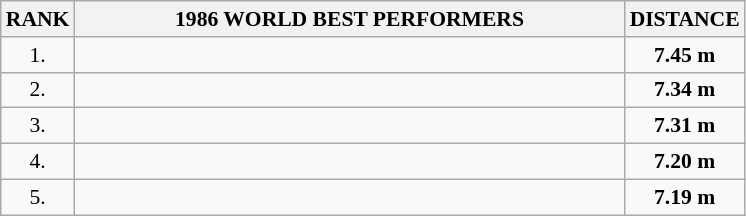<table class="wikitable" style="border-collapse: collapse; font-size: 90%;">
<tr>
<th>RANK</th>
<th align="center" style="width: 25em">1986 WORLD BEST PERFORMERS</th>
<th align="center" style="width: 5em">DISTANCE</th>
</tr>
<tr>
<td align="center">1.</td>
<td></td>
<td align="center"><strong>7.45 m</strong></td>
</tr>
<tr>
<td align="center">2.</td>
<td></td>
<td align="center"><strong>7.34 m</strong></td>
</tr>
<tr>
<td align="center">3.</td>
<td></td>
<td align="center"><strong>7.31 m</strong></td>
</tr>
<tr>
<td align="center">4.</td>
<td></td>
<td align="center"><strong>7.20 m</strong></td>
</tr>
<tr>
<td align="center">5.</td>
<td></td>
<td align="center"><strong>7.19 m</strong></td>
</tr>
</table>
